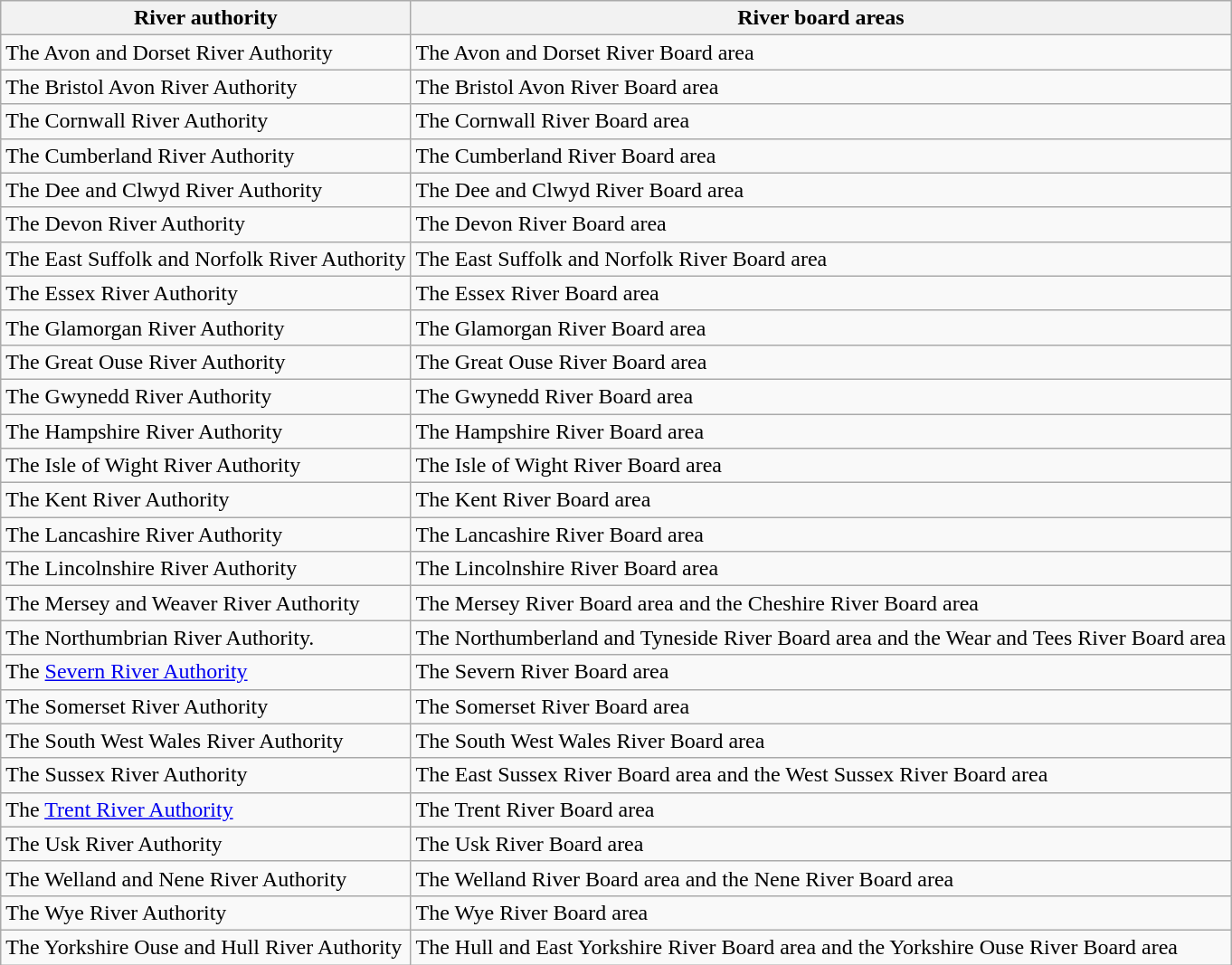<table class="wikitable">
<tr>
<th>River authority</th>
<th>River board areas</th>
</tr>
<tr>
<td>The Avon and Dorset River Authority</td>
<td>The Avon and Dorset River Board area</td>
</tr>
<tr>
<td>The Bristol Avon River Authority</td>
<td>The Bristol Avon River Board area</td>
</tr>
<tr>
<td>The Cornwall River Authority</td>
<td>The Cornwall River Board area</td>
</tr>
<tr>
<td>The Cumberland River Authority</td>
<td>The Cumberland River Board area</td>
</tr>
<tr>
<td>The Dee and Clwyd River Authority</td>
<td>The Dee and Clwyd River Board area</td>
</tr>
<tr>
<td>The Devon River Authority</td>
<td>The Devon River Board area</td>
</tr>
<tr>
<td>The East Suffolk and Norfolk River Authority</td>
<td>The East Suffolk and Norfolk River Board area</td>
</tr>
<tr>
<td>The Essex River Authority</td>
<td>The Essex River Board area</td>
</tr>
<tr>
<td>The Glamorgan River Authority</td>
<td>The Glamorgan River Board area</td>
</tr>
<tr>
<td>The Great Ouse River Authority</td>
<td>The Great Ouse River Board area</td>
</tr>
<tr>
<td>The Gwynedd River Authority</td>
<td>The Gwynedd River Board area</td>
</tr>
<tr>
<td>The Hampshire River Authority</td>
<td>The Hampshire River Board area</td>
</tr>
<tr>
<td>The Isle of Wight River Authority</td>
<td>The Isle of Wight River Board area</td>
</tr>
<tr>
<td>The Kent River Authority</td>
<td>The Kent River Board area</td>
</tr>
<tr>
<td>The Lancashire River Authority</td>
<td>The Lancashire River Board area</td>
</tr>
<tr>
<td>The Lincolnshire River Authority</td>
<td>The Lincolnshire River Board area</td>
</tr>
<tr>
<td>The Mersey and Weaver River Authority</td>
<td>The Mersey River Board area and the Cheshire River Board area</td>
</tr>
<tr>
<td>The Northumbrian River Authority.</td>
<td>The Northumberland and Tyneside River Board area and the Wear and Tees River Board area</td>
</tr>
<tr>
<td>The <a href='#'>Severn River Authority</a></td>
<td>The Severn River Board area</td>
</tr>
<tr>
<td>The Somerset River Authority</td>
<td>The Somerset River Board area</td>
</tr>
<tr>
<td>The South West Wales River Authority</td>
<td>The South West Wales River Board area</td>
</tr>
<tr>
<td>The Sussex River Authority</td>
<td>The East Sussex River Board area and the West Sussex River Board area</td>
</tr>
<tr>
<td>The <a href='#'>Trent River Authority</a></td>
<td>The Trent River Board area</td>
</tr>
<tr>
<td>The Usk River Authority</td>
<td>The Usk River Board area</td>
</tr>
<tr>
<td>The Welland and Nene River Authority</td>
<td>The Welland River Board area and the Nene River Board area</td>
</tr>
<tr>
<td>The Wye River Authority</td>
<td>The Wye River Board area</td>
</tr>
<tr>
<td>The Yorkshire Ouse and Hull River Authority</td>
<td>The Hull and East Yorkshire River Board area and the Yorkshire Ouse River Board area</td>
</tr>
</table>
